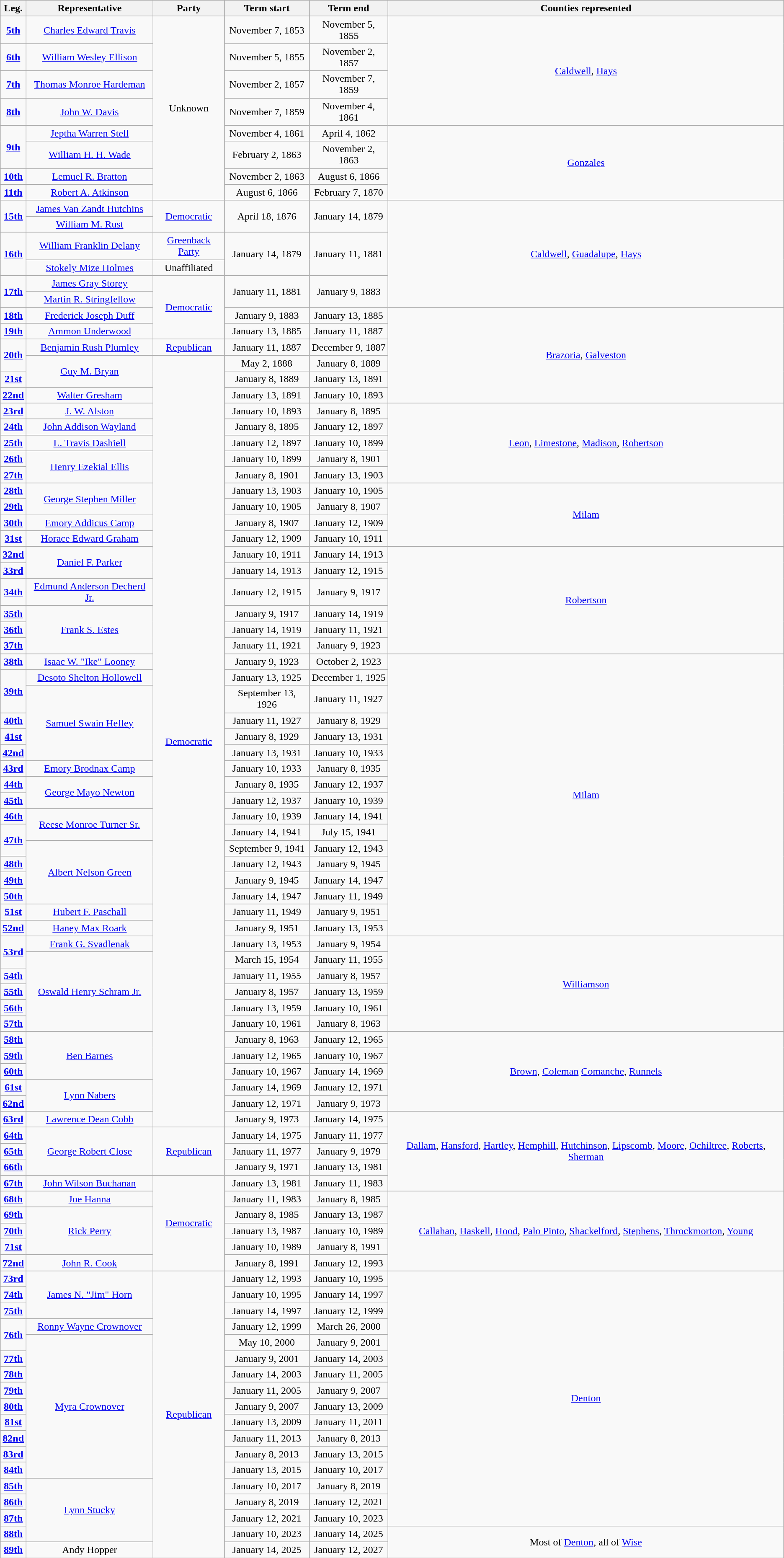<table class="wikitable" style="text-align:center">
<tr>
<th>Leg.</th>
<th>Representative</th>
<th>Party</th>
<th>Term start</th>
<th>Term end</th>
<th>Counties represented</th>
</tr>
<tr>
<td><a href='#'><strong>5th</strong></a></td>
<td><a href='#'>Charles Edward Travis</a></td>
<td rowspan=8>Unknown</td>
<td>November 7, 1853</td>
<td>November 5, 1855</td>
<td rowspan=4><a href='#'>Caldwell</a>, <a href='#'>Hays</a></td>
</tr>
<tr>
<td><a href='#'><strong>6th</strong></a></td>
<td><a href='#'>William Wesley Ellison</a></td>
<td>November 5, 1855</td>
<td>November 2, 1857</td>
</tr>
<tr>
<td><a href='#'><strong>7th</strong></a></td>
<td><a href='#'>Thomas Monroe Hardeman</a></td>
<td>November 2, 1857</td>
<td>November 7, 1859</td>
</tr>
<tr>
<td><a href='#'><strong>8th</strong></a></td>
<td><a href='#'>John W. Davis</a></td>
<td>November 7, 1859</td>
<td>November 4, 1861</td>
</tr>
<tr>
<td rowspan=2><a href='#'><strong>9th</strong></a></td>
<td><a href='#'>Jeptha Warren Stell</a></td>
<td>November 4, 1861</td>
<td>April 4, 1862</td>
<td rowspan=4><a href='#'>Gonzales</a></td>
</tr>
<tr>
<td><a href='#'>William H. H. Wade</a></td>
<td>February 2, 1863</td>
<td>November 2, 1863</td>
</tr>
<tr>
<td><a href='#'><strong>10th</strong></a></td>
<td><a href='#'>Lemuel R. Bratton</a></td>
<td>November 2, 1863</td>
<td>August 6, 1866</td>
</tr>
<tr>
<td><a href='#'><strong>11th</strong></a></td>
<td><a href='#'>Robert A. Atkinson</a></td>
<td>August 6, 1866</td>
<td>February 7, 1870</td>
</tr>
<tr>
<td rowspan=2><a href='#'><strong>15th</strong></a></td>
<td><a href='#'>James Van Zandt Hutchins</a></td>
<td rowspan=2 ><a href='#'>Democratic</a></td>
<td rowspan=2>April 18, 1876</td>
<td rowspan=2>January 14, 1879</td>
<td rowspan=6><a href='#'>Caldwell</a>, <a href='#'>Guadalupe</a>, <a href='#'>Hays</a></td>
</tr>
<tr>
<td><a href='#'>William M. Rust</a></td>
</tr>
<tr>
<td rowspan=2><a href='#'><strong>16th</strong></a></td>
<td><a href='#'>William Franklin Delany</a></td>
<td><a href='#'>Greenback Party</a></td>
<td rowspan=2>January 14, 1879</td>
<td rowspan=2>January 11, 1881</td>
</tr>
<tr>
<td><a href='#'>Stokely Mize Holmes</a></td>
<td>Unaffiliated</td>
</tr>
<tr>
<td rowspan=2><a href='#'><strong>17th</strong></a></td>
<td><a href='#'>James Gray Storey</a></td>
<td rowspan=4 ><a href='#'>Democratic</a></td>
<td rowspan=2>January 11, 1881</td>
<td rowspan=2>January 9, 1883</td>
</tr>
<tr>
<td><a href='#'>Martin R. Stringfellow</a></td>
</tr>
<tr>
<td><a href='#'><strong>18th</strong></a></td>
<td><a href='#'>Frederick Joseph Duff</a></td>
<td>January 9, 1883</td>
<td>January 13, 1885</td>
<td rowspan=6><a href='#'>Brazoria</a>, <a href='#'>Galveston</a></td>
</tr>
<tr>
<td><a href='#'><strong>19th</strong></a></td>
<td><a href='#'>Ammon Underwood</a></td>
<td>January 13, 1885</td>
<td>January 11, 1887</td>
</tr>
<tr>
<td rowspan=2><a href='#'><strong>20th</strong></a></td>
<td><a href='#'>Benjamin Rush Plumley</a></td>
<td><a href='#'>Republican</a></td>
<td>January 11, 1887</td>
<td>December 9, 1887</td>
</tr>
<tr>
<td rowspan=2><a href='#'>Guy M. Bryan</a></td>
<td rowspan=48 ><a href='#'>Democratic</a></td>
<td>May 2, 1888</td>
<td>January 8, 1889</td>
</tr>
<tr>
<td><a href='#'><strong>21st</strong></a></td>
<td>January 8, 1889</td>
<td>January 13, 1891</td>
</tr>
<tr>
<td><a href='#'><strong>22nd</strong></a></td>
<td><a href='#'>Walter Gresham</a></td>
<td>January 13, 1891</td>
<td>January 10, 1893</td>
</tr>
<tr>
<td><a href='#'><strong>23rd</strong></a></td>
<td><a href='#'>J. W. Alston</a></td>
<td>January 10, 1893</td>
<td>January 8, 1895</td>
<td rowspan=5><a href='#'>Leon</a>, <a href='#'>Limestone</a>, <a href='#'>Madison</a>, <a href='#'>Robertson</a></td>
</tr>
<tr>
<td><a href='#'><strong>24th</strong></a></td>
<td><a href='#'>John Addison Wayland</a></td>
<td>January 8, 1895</td>
<td>January 12, 1897</td>
</tr>
<tr>
<td><a href='#'><strong>25th</strong></a></td>
<td><a href='#'>L. Travis Dashiell</a></td>
<td>January 12, 1897</td>
<td>January 10, 1899</td>
</tr>
<tr>
<td><a href='#'><strong>26th</strong></a></td>
<td rowspan=2><a href='#'>Henry Ezekial Ellis</a></td>
<td>January 10, 1899</td>
<td>January 8, 1901</td>
</tr>
<tr>
<td><a href='#'><strong>27th</strong></a></td>
<td>January 8, 1901</td>
<td>January 13, 1903</td>
</tr>
<tr>
<td><a href='#'><strong>28th</strong></a></td>
<td rowspan=2><a href='#'>George Stephen Miller</a></td>
<td>January 13, 1903</td>
<td>January 10, 1905</td>
<td rowspan=5><a href='#'>Milam</a></td>
</tr>
<tr>
<td><a href='#'><strong>29th</strong></a></td>
<td>January 10, 1905</td>
<td>January 8, 1907</td>
</tr>
<tr>
<td><a href='#'><strong>30th</strong></a></td>
<td><a href='#'>Emory Addicus Camp</a></td>
<td>January 8, 1907</td>
<td>January 12, 1909</td>
</tr>
<tr>
<td><a href='#'><strong>31st</strong></a></td>
<td rowspan=2><a href='#'>Horace Edward Graham</a></td>
<td>January 12, 1909</td>
<td>January 10, 1911</td>
</tr>
<tr>
<td rowspan=2><a href='#'><strong>32nd</strong></a></td>
<td rowspan=2>January 10, 1911</td>
<td rowspan=2>January 14, 1913</td>
</tr>
<tr>
<td rowspan=2><a href='#'>Daniel F. Parker</a></td>
<td rowspan=6><a href='#'>Robertson</a></td>
</tr>
<tr>
<td><a href='#'><strong>33rd</strong></a></td>
<td>January 14, 1913</td>
<td>January 12, 1915</td>
</tr>
<tr>
<td><a href='#'><strong>34th</strong></a></td>
<td><a href='#'>Edmund Anderson Decherd Jr.</a></td>
<td>January 12, 1915</td>
<td>January 9, 1917</td>
</tr>
<tr>
<td><a href='#'><strong>35th</strong></a></td>
<td rowspan=3><a href='#'>Frank S. Estes</a></td>
<td>January 9, 1917</td>
<td>January 14, 1919</td>
</tr>
<tr>
<td><a href='#'><strong>36th</strong></a></td>
<td>January 14, 1919</td>
<td>January 11, 1921</td>
</tr>
<tr>
<td><a href='#'><strong>37th</strong></a></td>
<td>January 11, 1921</td>
<td>January 9, 1923</td>
</tr>
<tr>
<td><a href='#'><strong>38th</strong></a></td>
<td><a href='#'>Isaac W. "Ike" Looney</a></td>
<td>January 9, 1923</td>
<td>October 2, 1923</td>
<td rowspan=17><a href='#'>Milam</a></td>
</tr>
<tr>
<td rowspan=2><a href='#'><strong>39th</strong></a></td>
<td><a href='#'>Desoto Shelton Hollowell</a></td>
<td>January 13, 1925</td>
<td>December 1, 1925</td>
</tr>
<tr>
<td rowspan=4><a href='#'>Samuel Swain Hefley</a></td>
<td>September 13, 1926</td>
<td>January 11, 1927</td>
</tr>
<tr>
<td><a href='#'><strong>40th</strong></a></td>
<td>January 11, 1927</td>
<td>January 8, 1929</td>
</tr>
<tr>
<td><a href='#'><strong>41st</strong></a></td>
<td>January 8, 1929</td>
<td>January 13, 1931</td>
</tr>
<tr>
<td><a href='#'><strong>42nd</strong></a></td>
<td>January 13, 1931</td>
<td>January 10, 1933</td>
</tr>
<tr>
<td><a href='#'><strong>43rd</strong></a></td>
<td><a href='#'>Emory Brodnax Camp</a></td>
<td>January 10, 1933</td>
<td>January 8, 1935</td>
</tr>
<tr>
<td><a href='#'><strong>44th</strong></a></td>
<td rowspan=2><a href='#'>George Mayo Newton</a></td>
<td>January 8, 1935</td>
<td>January 12, 1937</td>
</tr>
<tr>
<td><a href='#'><strong>45th</strong></a></td>
<td>January 12, 1937</td>
<td>January 10, 1939</td>
</tr>
<tr>
<td><a href='#'><strong>46th</strong></a></td>
<td rowspan=2><a href='#'>Reese Monroe Turner Sr.</a></td>
<td>January 10, 1939</td>
<td>January 14, 1941</td>
</tr>
<tr>
<td rowspan=2><a href='#'><strong>47th</strong></a></td>
<td>January 14, 1941</td>
<td>July 15, 1941</td>
</tr>
<tr>
<td rowspan=4><a href='#'>Albert Nelson Green</a></td>
<td>September 9, 1941</td>
<td>January 12, 1943</td>
</tr>
<tr>
<td><a href='#'><strong>48th</strong></a></td>
<td>January 12, 1943</td>
<td>January 9, 1945</td>
</tr>
<tr>
<td><a href='#'><strong>49th</strong></a></td>
<td>January 9, 1945</td>
<td>January 14, 1947</td>
</tr>
<tr>
<td><a href='#'><strong>50th</strong></a></td>
<td>January 14, 1947</td>
<td>January 11, 1949</td>
</tr>
<tr>
<td><a href='#'><strong>51st</strong></a></td>
<td><a href='#'>Hubert F. Paschall</a></td>
<td>January 11, 1949</td>
<td>January 9, 1951</td>
</tr>
<tr>
<td><a href='#'><strong>52nd</strong></a></td>
<td><a href='#'>Haney Max Roark</a></td>
<td>January 9, 1951</td>
<td>January 13, 1953</td>
</tr>
<tr>
<td rowspan=2><a href='#'><strong>53rd</strong></a></td>
<td><a href='#'>Frank G. Svadlenak</a></td>
<td>January 13, 1953</td>
<td>January 9, 1954</td>
<td rowspan=6><a href='#'>Williamson</a></td>
</tr>
<tr>
<td rowspan=5><a href='#'>Oswald Henry Schram Jr.</a></td>
<td>March 15, 1954</td>
<td>January 11, 1955</td>
</tr>
<tr>
<td><a href='#'><strong>54th</strong></a></td>
<td>January 11, 1955</td>
<td>January 8, 1957</td>
</tr>
<tr>
<td><a href='#'><strong>55th</strong></a></td>
<td>January 8, 1957</td>
<td>January 13, 1959</td>
</tr>
<tr>
<td><a href='#'><strong>56th</strong></a></td>
<td>January 13, 1959</td>
<td>January 10, 1961</td>
</tr>
<tr>
<td><a href='#'><strong>57th</strong></a></td>
<td>January 10, 1961</td>
<td>January 8, 1963</td>
</tr>
<tr>
<td><a href='#'><strong>58th</strong></a></td>
<td rowspan=3><a href='#'>Ben Barnes</a></td>
<td>January 8, 1963</td>
<td>January 12, 1965</td>
<td rowspan=5><a href='#'>Brown</a>, <a href='#'>Coleman</a> <a href='#'>Comanche</a>, <a href='#'>Runnels</a></td>
</tr>
<tr>
<td><a href='#'><strong>59th</strong></a></td>
<td>January 12, 1965</td>
<td>January 10, 1967</td>
</tr>
<tr>
<td><a href='#'><strong>60th</strong></a></td>
<td>January 10, 1967</td>
<td>January 14, 1969</td>
</tr>
<tr>
<td><a href='#'><strong>61st</strong></a></td>
<td rowspan=2><a href='#'>Lynn Nabers</a></td>
<td>January 14, 1969</td>
<td>January 12, 1971</td>
</tr>
<tr>
<td><a href='#'><strong>62nd</strong></a></td>
<td>January 12, 1971</td>
<td>January 9, 1973</td>
</tr>
<tr>
<td><a href='#'><strong>63rd</strong></a></td>
<td><a href='#'>Lawrence Dean Cobb</a></td>
<td>January 9, 1973</td>
<td>January 14, 1975</td>
<td rowspan=5><a href='#'>Dallam</a>, <a href='#'>Hansford</a>, <a href='#'>Hartley</a>, <a href='#'>Hemphill</a>, <a href='#'>Hutchinson</a>, <a href='#'>Lipscomb</a>, <a href='#'>Moore</a>, <a href='#'>Ochiltree</a>, <a href='#'>Roberts</a>, <a href='#'>Sherman</a></td>
</tr>
<tr>
<td><a href='#'><strong>64th</strong></a></td>
<td rowspan=3><a href='#'>George Robert Close</a></td>
<td rowspan=3 ><a href='#'>Republican</a></td>
<td>January 14, 1975</td>
<td>January 11, 1977</td>
</tr>
<tr>
<td><a href='#'><strong>65th</strong></a></td>
<td>January 11, 1977</td>
<td>January 9, 1979</td>
</tr>
<tr>
<td><a href='#'><strong>66th</strong></a></td>
<td>January 9, 1971</td>
<td>January 13, 1981</td>
</tr>
<tr>
<td><a href='#'><strong>67th</strong></a></td>
<td><a href='#'>John Wilson Buchanan</a></td>
<td rowspan=6 ><a href='#'>Democratic</a></td>
<td>January 13, 1981</td>
<td>January 11, 1983</td>
</tr>
<tr>
<td><a href='#'><strong>68th</strong></a></td>
<td><a href='#'>Joe Hanna</a></td>
<td>January 11, 1983</td>
<td>January 8, 1985</td>
<td rowspan=5><a href='#'>Callahan</a>, <a href='#'>Haskell</a>, <a href='#'>Hood</a>, <a href='#'>Palo Pinto</a>, <a href='#'>Shackelford</a>, <a href='#'>Stephens</a>, <a href='#'>Throckmorton</a>, <a href='#'>Young</a></td>
</tr>
<tr>
<td><a href='#'><strong>69th</strong></a></td>
<td rowspan=3><a href='#'>Rick Perry</a></td>
<td>January 8, 1985</td>
<td>January 13, 1987</td>
</tr>
<tr>
<td><a href='#'><strong>70th</strong></a></td>
<td>January 13, 1987</td>
<td>January 10, 1989</td>
</tr>
<tr>
<td><a href='#'><strong>71st</strong></a></td>
<td>January 10, 1989</td>
<td>January 8, 1991</td>
</tr>
<tr>
<td><a href='#'><strong>72nd</strong></a></td>
<td><a href='#'>John R. Cook</a></td>
<td>January 8, 1991</td>
<td>January 12, 1993</td>
</tr>
<tr>
<td><a href='#'><strong>73rd</strong></a></td>
<td rowspan=3><a href='#'>James N. "Jim" Horn</a></td>
<td rowspan=18 ><a href='#'>Republican</a></td>
<td>January 12, 1993</td>
<td>January 10, 1995</td>
<td rowspan="16"><a href='#'>Denton</a></td>
</tr>
<tr>
<td><a href='#'><strong>74th</strong></a></td>
<td>January 10, 1995</td>
<td>January 14, 1997</td>
</tr>
<tr>
<td><a href='#'><strong>75th</strong></a></td>
<td>January 14, 1997</td>
<td>January 12, 1999</td>
</tr>
<tr>
<td rowspan=2><a href='#'><strong>76th</strong></a></td>
<td><a href='#'>Ronny Wayne Crownover</a></td>
<td>January 12, 1999</td>
<td>March 26, 2000</td>
</tr>
<tr>
<td rowspan=9><a href='#'>Myra Crownover</a></td>
<td>May 10, 2000</td>
<td>January 9, 2001</td>
</tr>
<tr>
<td><a href='#'><strong>77th</strong></a></td>
<td>January 9, 2001</td>
<td>January 14, 2003</td>
</tr>
<tr>
<td><a href='#'><strong>78th</strong></a></td>
<td>January 14, 2003</td>
<td>January 11, 2005</td>
</tr>
<tr>
<td><a href='#'><strong>79th</strong></a></td>
<td>January 11, 2005</td>
<td>January 9, 2007</td>
</tr>
<tr>
<td><a href='#'><strong>80th</strong></a></td>
<td>January 9, 2007</td>
<td>January 13, 2009</td>
</tr>
<tr>
<td><a href='#'><strong>81st</strong></a></td>
<td>January 13, 2009</td>
<td>January 11, 2011</td>
</tr>
<tr>
<td><a href='#'><strong>82nd</strong></a></td>
<td>January 11, 2013</td>
<td>January 8, 2013</td>
</tr>
<tr>
<td><a href='#'><strong>83rd</strong></a></td>
<td>January 8, 2013</td>
<td>January 13, 2015</td>
</tr>
<tr>
<td><a href='#'><strong>84th</strong></a></td>
<td>January 13, 2015</td>
<td>January 10, 2017</td>
</tr>
<tr>
<td><a href='#'><strong>85th</strong></a></td>
<td rowspan=4><a href='#'>Lynn Stucky</a></td>
<td>January 10, 2017</td>
<td>January 8, 2019</td>
</tr>
<tr>
<td><a href='#'><strong>86th</strong></a></td>
<td>January 8, 2019</td>
<td>January 12, 2021</td>
</tr>
<tr>
<td><a href='#'><strong>87th</strong></a></td>
<td>January 12, 2021</td>
<td>January 10, 2023</td>
</tr>
<tr>
<td><a href='#'><strong>88th</strong></a></td>
<td>January 10, 2023</td>
<td>January 14, 2025</td>
<td rowspan="2">Most of <a href='#'>Denton</a>, all of <a href='#'>Wise</a></td>
</tr>
<tr>
<td><a href='#'><strong>89th</strong></a></td>
<td>Andy Hopper</td>
<td>January 14, 2025</td>
<td>January 12, 2027</td>
</tr>
</table>
